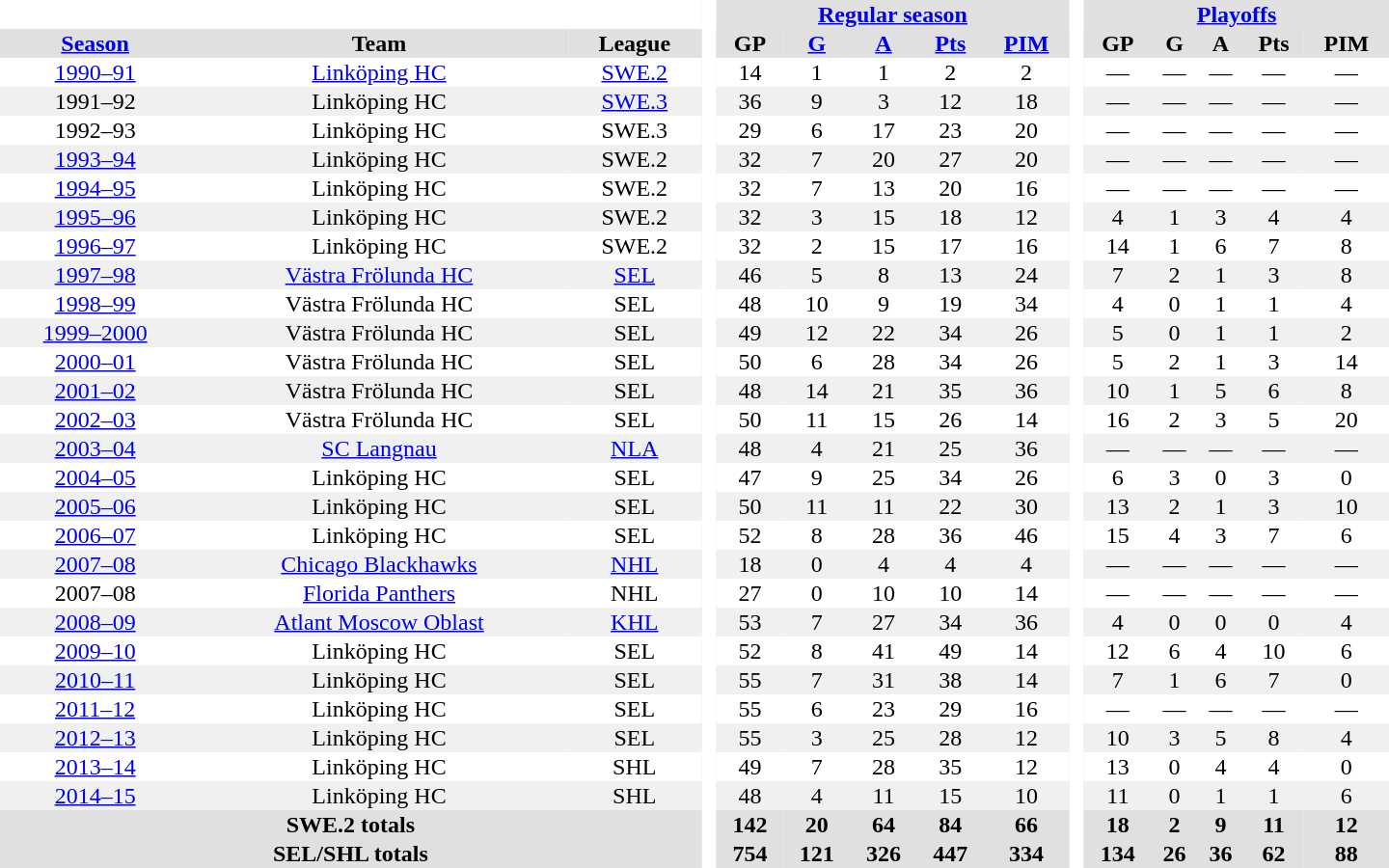<table border="0" cellpadding="1" cellspacing="0" style="text-align:center; width:60em">
<tr bgcolor="#e0e0e0">
<th colspan="3" bgcolor="#ffffff"> </th>
<th rowspan="99" bgcolor="#ffffff"> </th>
<th colspan="5"><a href='#'>Regular season</a></th>
<th rowspan="99" bgcolor="#ffffff"> </th>
<th colspan="5"><a href='#'>Playoffs</a></th>
</tr>
<tr bgcolor="#e0e0e0">
<th><a href='#'>Season</a></th>
<th>Team</th>
<th>League</th>
<th>GP</th>
<th><a href='#'>G</a></th>
<th><a href='#'>A</a></th>
<th><a href='#'>Pts</a></th>
<th><a href='#'>PIM</a></th>
<th>GP</th>
<th>G</th>
<th>A</th>
<th>Pts</th>
<th>PIM</th>
</tr>
<tr>
<td><a href='#'>1990–91</a></td>
<td><a href='#'>Linköping HC</a></td>
<td><a href='#'>SWE.2</a></td>
<td>14</td>
<td>1</td>
<td>1</td>
<td>2</td>
<td>2</td>
<td>—</td>
<td>—</td>
<td>—</td>
<td>—</td>
<td>—</td>
</tr>
<tr bgcolor="#f0f0f0">
<td>1991–92</td>
<td>Linköping HC</td>
<td><a href='#'>SWE.3</a></td>
<td>36</td>
<td>9</td>
<td>3</td>
<td>12</td>
<td>18</td>
<td>—</td>
<td>—</td>
<td>—</td>
<td>—</td>
<td>—</td>
</tr>
<tr>
<td>1992–93</td>
<td>Linköping HC</td>
<td>SWE.3</td>
<td>29</td>
<td>6</td>
<td>17</td>
<td>23</td>
<td>20</td>
<td>—</td>
<td>—</td>
<td>—</td>
<td>—</td>
<td>—</td>
</tr>
<tr bgcolor="#f0f0f0">
<td><a href='#'>1993–94</a></td>
<td>Linköping HC</td>
<td>SWE.2</td>
<td>32</td>
<td>7</td>
<td>20</td>
<td>27</td>
<td>20</td>
<td>—</td>
<td>—</td>
<td>—</td>
<td>—</td>
<td>—</td>
</tr>
<tr>
<td><a href='#'>1994–95</a></td>
<td>Linköping HC</td>
<td>SWE.2</td>
<td>32</td>
<td>7</td>
<td>13</td>
<td>20</td>
<td>16</td>
<td>—</td>
<td>—</td>
<td>—</td>
<td>—</td>
<td>—</td>
</tr>
<tr bgcolor="#f0f0f0">
<td><a href='#'>1995–96</a></td>
<td>Linköping HC</td>
<td>SWE.2</td>
<td>32</td>
<td>3</td>
<td>15</td>
<td>18</td>
<td>12</td>
<td>4</td>
<td>1</td>
<td>3</td>
<td>4</td>
<td>4</td>
</tr>
<tr>
<td><a href='#'>1996–97</a></td>
<td>Linköping HC</td>
<td>SWE.2</td>
<td>32</td>
<td>2</td>
<td>15</td>
<td>17</td>
<td>16</td>
<td>14</td>
<td>1</td>
<td>6</td>
<td>7</td>
<td>8</td>
</tr>
<tr bgcolor="#f0f0f0">
<td><a href='#'>1997–98</a></td>
<td><a href='#'>Västra Frölunda HC</a></td>
<td><a href='#'>SEL</a></td>
<td>46</td>
<td>5</td>
<td>8</td>
<td>13</td>
<td>24</td>
<td>7</td>
<td>2</td>
<td>1</td>
<td>3</td>
<td>8</td>
</tr>
<tr>
<td><a href='#'>1998–99</a></td>
<td>Västra Frölunda HC</td>
<td>SEL</td>
<td>48</td>
<td>10</td>
<td>9</td>
<td>19</td>
<td>34</td>
<td>4</td>
<td>0</td>
<td>1</td>
<td>1</td>
<td>4</td>
</tr>
<tr bgcolor="#f0f0f0">
<td><a href='#'>1999–2000</a></td>
<td>Västra Frölunda HC</td>
<td>SEL</td>
<td>49</td>
<td>12</td>
<td>22</td>
<td>34</td>
<td>26</td>
<td>5</td>
<td>0</td>
<td>1</td>
<td>1</td>
<td>2</td>
</tr>
<tr>
<td><a href='#'>2000–01</a></td>
<td>Västra Frölunda HC</td>
<td>SEL</td>
<td>50</td>
<td>6</td>
<td>28</td>
<td>34</td>
<td>26</td>
<td>5</td>
<td>2</td>
<td>1</td>
<td>3</td>
<td>14</td>
</tr>
<tr bgcolor="#f0f0f0">
<td><a href='#'>2001–02</a></td>
<td>Västra Frölunda HC</td>
<td>SEL</td>
<td>48</td>
<td>14</td>
<td>21</td>
<td>35</td>
<td>36</td>
<td>10</td>
<td>1</td>
<td>5</td>
<td>6</td>
<td>8</td>
</tr>
<tr>
<td><a href='#'>2002–03</a></td>
<td>Västra Frölunda HC</td>
<td>SEL</td>
<td>50</td>
<td>11</td>
<td>15</td>
<td>26</td>
<td>14</td>
<td>16</td>
<td>2</td>
<td>3</td>
<td>5</td>
<td>20</td>
</tr>
<tr bgcolor="#f0f0f0">
<td><a href='#'>2003–04</a></td>
<td><a href='#'>SC Langnau</a></td>
<td><a href='#'>NLA</a></td>
<td>48</td>
<td>4</td>
<td>21</td>
<td>25</td>
<td>36</td>
<td>—</td>
<td>—</td>
<td>—</td>
<td>—</td>
<td>—</td>
</tr>
<tr>
<td><a href='#'>2004–05</a></td>
<td>Linköping HC</td>
<td>SEL</td>
<td>47</td>
<td>9</td>
<td>25</td>
<td>34</td>
<td>26</td>
<td>6</td>
<td>3</td>
<td>0</td>
<td>3</td>
<td>0</td>
</tr>
<tr bgcolor="#f0f0f0">
<td><a href='#'>2005–06</a></td>
<td>Linköping HC</td>
<td>SEL</td>
<td>50</td>
<td>11</td>
<td>11</td>
<td>22</td>
<td>30</td>
<td>13</td>
<td>2</td>
<td>1</td>
<td>3</td>
<td>10</td>
</tr>
<tr>
<td><a href='#'>2006–07</a></td>
<td>Linköping HC</td>
<td>SEL</td>
<td>52</td>
<td>8</td>
<td>28</td>
<td>36</td>
<td>46</td>
<td>15</td>
<td>4</td>
<td>3</td>
<td>7</td>
<td>6</td>
</tr>
<tr bgcolor="#f0f0f0">
<td><a href='#'>2007–08</a></td>
<td><a href='#'>Chicago Blackhawks</a></td>
<td><a href='#'>NHL</a></td>
<td>18</td>
<td>0</td>
<td>4</td>
<td>4</td>
<td>4</td>
<td>—</td>
<td>—</td>
<td>—</td>
<td>—</td>
<td>—</td>
</tr>
<tr>
<td>2007–08</td>
<td><a href='#'>Florida Panthers</a></td>
<td>NHL</td>
<td>27</td>
<td>0</td>
<td>10</td>
<td>10</td>
<td>14</td>
<td>—</td>
<td>—</td>
<td>—</td>
<td>—</td>
<td>—</td>
</tr>
<tr bgcolor="#f0f0f0">
<td><a href='#'>2008–09</a></td>
<td><a href='#'>Atlant Moscow Oblast</a></td>
<td><a href='#'>KHL</a></td>
<td>53</td>
<td>7</td>
<td>27</td>
<td>34</td>
<td>36</td>
<td>4</td>
<td>0</td>
<td>0</td>
<td>0</td>
<td>4</td>
</tr>
<tr>
<td><a href='#'>2009–10</a></td>
<td>Linköping HC</td>
<td>SEL</td>
<td>52</td>
<td>8</td>
<td>41</td>
<td>49</td>
<td>14</td>
<td>12</td>
<td>6</td>
<td>4</td>
<td>10</td>
<td>6</td>
</tr>
<tr bgcolor="#f0f0f0">
<td><a href='#'>2010–11</a></td>
<td>Linköping HC</td>
<td>SEL</td>
<td>55</td>
<td>7</td>
<td>31</td>
<td>38</td>
<td>14</td>
<td>7</td>
<td>1</td>
<td>6</td>
<td>7</td>
<td>0</td>
</tr>
<tr>
<td><a href='#'>2011–12</a></td>
<td>Linköping HC</td>
<td>SEL</td>
<td>55</td>
<td>6</td>
<td>23</td>
<td>29</td>
<td>16</td>
<td>—</td>
<td>—</td>
<td>—</td>
<td>—</td>
<td>—</td>
</tr>
<tr bgcolor="#f0f0f0">
<td><a href='#'>2012–13</a></td>
<td>Linköping HC</td>
<td>SEL</td>
<td>55</td>
<td>3</td>
<td>25</td>
<td>28</td>
<td>12</td>
<td>10</td>
<td>3</td>
<td>5</td>
<td>8</td>
<td>4</td>
</tr>
<tr>
<td><a href='#'>2013–14</a></td>
<td>Linköping HC</td>
<td>SHL</td>
<td>49</td>
<td>7</td>
<td>28</td>
<td>35</td>
<td>12</td>
<td>13</td>
<td>0</td>
<td>4</td>
<td>4</td>
<td>0</td>
</tr>
<tr bgcolor="#f0f0f0">
<td><a href='#'>2014–15</a></td>
<td>Linköping HC</td>
<td>SHL</td>
<td>48</td>
<td>4</td>
<td>11</td>
<td>15</td>
<td>10</td>
<td>11</td>
<td>0</td>
<td>1</td>
<td>1</td>
<td>6</td>
</tr>
<tr bgcolor="#e0e0e0">
<th colspan="3">SWE.2 totals</th>
<th>142</th>
<th>20</th>
<th>64</th>
<th>84</th>
<th>66</th>
<th>18</th>
<th>2</th>
<th>9</th>
<th>11</th>
<th>12</th>
</tr>
<tr bgcolor="#e0e0e0">
<th colspan="3">SEL/SHL totals</th>
<th>754</th>
<th>121</th>
<th>326</th>
<th>447</th>
<th>334</th>
<th>134</th>
<th>26</th>
<th>36</th>
<th>62</th>
<th>88</th>
</tr>
</table>
